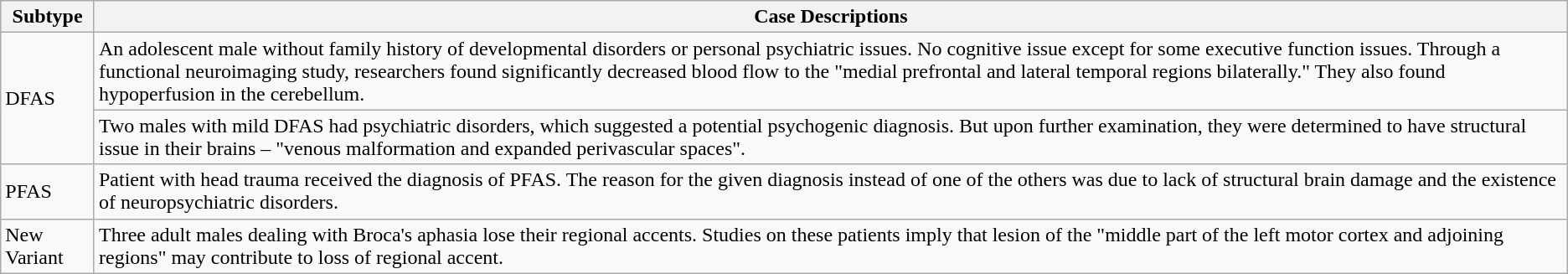<table class="wikitable">
<tr>
<th>Subtype</th>
<th>Case Descriptions</th>
</tr>
<tr>
<td rowspan="2">DFAS</td>
<td>An adolescent male without family history of developmental disorders or personal psychiatric issues. No cognitive issue except for some executive function issues. Through a functional neuroimaging study, researchers found significantly decreased blood flow to the "medial prefrontal and lateral temporal regions bilaterally." They also found hypoperfusion in the cerebellum.</td>
</tr>
<tr>
<td>Two males with mild DFAS had psychiatric disorders, which suggested a potential psychogenic diagnosis. But upon further examination, they were determined to have structural issue in their brains – "venous malformation and expanded perivascular spaces".</td>
</tr>
<tr>
<td>PFAS</td>
<td>Patient with head trauma received the diagnosis of PFAS. The reason for the given diagnosis instead of one of the others was due to lack of structural brain damage and the existence of neuropsychiatric disorders.</td>
</tr>
<tr>
<td>New Variant</td>
<td>Three adult males dealing with Broca's aphasia lose their regional accents. Studies on these patients imply that lesion of the "middle part of the left motor cortex and adjoining regions" may contribute to loss of regional accent.</td>
</tr>
</table>
